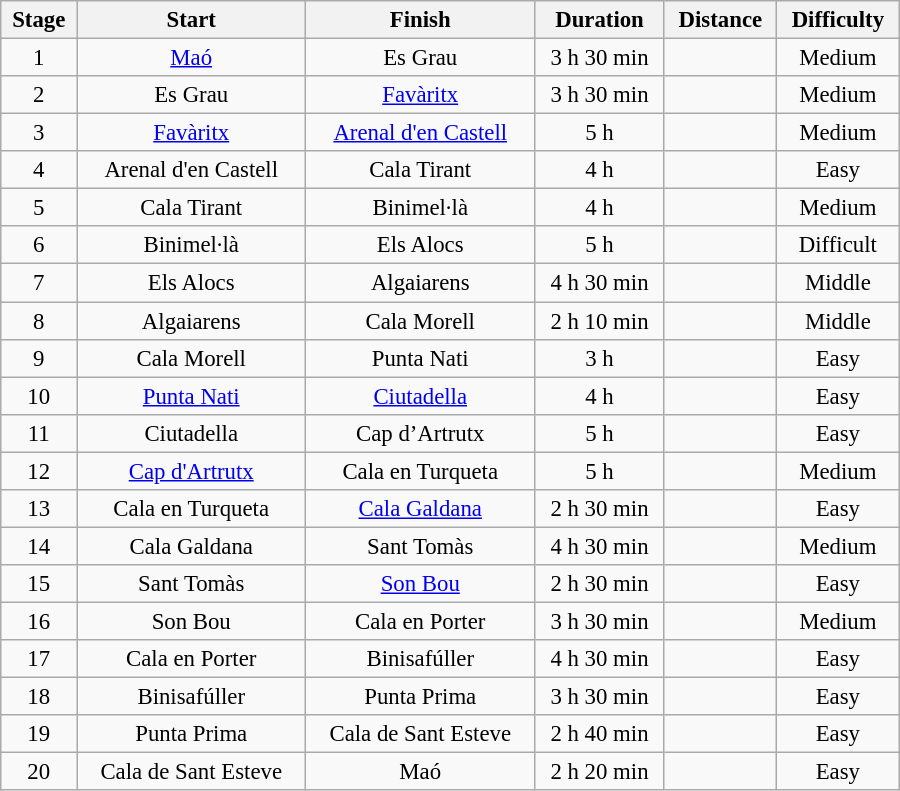<table class="sortable wikitable" width="600px" style="margin:1em auto; font-size: 95%;">
<tr>
<th scope="col">Stage</th>
<th scope="col">Start</th>
<th scope="col">Finish</th>
<th scope="col">Duration</th>
<th scope="col">Distance</th>
<th scope="col">Difficulty</th>
</tr>
<tr>
<td align="center">1</td>
<td align="center"><a href='#'>Maó</a></td>
<td align="center">Es Grau</td>
<td align="center">3 h 30 min</td>
<td align="center"></td>
<td align="center">Medium</td>
</tr>
<tr>
<td align="center">2</td>
<td align="center">Es Grau</td>
<td align="center"><a href='#'>Favàritx</a></td>
<td align="center">3 h 30 min</td>
<td align="center"></td>
<td align="center">Medium</td>
</tr>
<tr>
<td align="center">3</td>
<td align="center"><a href='#'>Favàritx</a></td>
<td align="center"><a href='#'>Arenal d'en Castell</a></td>
<td align="center">5 h</td>
<td align="center"></td>
<td align="center">Medium</td>
</tr>
<tr>
<td align="center">4</td>
<td align="center">Arenal d'en Castell</td>
<td align="center">Cala Tirant</td>
<td align="center">4 h</td>
<td align="center"></td>
<td align="center">Easy</td>
</tr>
<tr>
<td align="center">5</td>
<td align="center">Cala Tirant</td>
<td align="center">Binimel·là</td>
<td align="center">4 h</td>
<td align="center"></td>
<td align="center">Medium</td>
</tr>
<tr>
<td align="center">6</td>
<td align="center">Binimel·là</td>
<td align="center">Els Alocs</td>
<td align="center">5 h</td>
<td align="center"></td>
<td align="center">Difficult</td>
</tr>
<tr>
<td align="center">7</td>
<td align="center">Els Alocs</td>
<td align="center">Algaiarens</td>
<td align="center">4 h 30 min</td>
<td align="center"></td>
<td align="center">Middle</td>
</tr>
<tr>
<td align="center">8</td>
<td align="center">Algaiarens</td>
<td align="center">Cala Morell</td>
<td align="center">2 h 10 min</td>
<td align="center"></td>
<td align="center">Middle</td>
</tr>
<tr>
<td align="center">9</td>
<td align="center">Cala Morell</td>
<td align="center">Punta Nati</td>
<td align="center">3 h</td>
<td align="center"></td>
<td align="center">Easy</td>
</tr>
<tr>
<td align="center">10</td>
<td align="center"><a href='#'>Punta Nati</a></td>
<td align="center"><a href='#'>Ciutadella</a></td>
<td align="center">4 h</td>
<td align="center"></td>
<td align="center">Easy</td>
</tr>
<tr>
<td align="center">11</td>
<td align="center">Ciutadella</td>
<td align="center">Cap d’Artrutx</td>
<td align="center">5 h</td>
<td align="center"></td>
<td align="center">Easy</td>
</tr>
<tr>
<td align="center">12</td>
<td align="center"><a href='#'>Cap d'Artrutx</a></td>
<td align="center">Cala en Turqueta</td>
<td align="center">5 h</td>
<td align="center"></td>
<td align="center">Medium</td>
</tr>
<tr>
<td align="center">13</td>
<td align="center">Cala en Turqueta</td>
<td align="center"><a href='#'>Cala Galdana</a></td>
<td align="center">2 h 30 min</td>
<td align="center"></td>
<td align="center">Easy</td>
</tr>
<tr>
<td align="center">14</td>
<td align="center">Cala Galdana</td>
<td align="center">Sant Tomàs</td>
<td align="center">4 h 30 min</td>
<td align="center"></td>
<td align="center">Medium</td>
</tr>
<tr>
<td align="center">15</td>
<td align="center">Sant Tomàs</td>
<td align="center"><a href='#'>Son Bou</a></td>
<td align="center">2 h 30 min</td>
<td align="center"></td>
<td align="center">Easy</td>
</tr>
<tr>
<td align="center">16</td>
<td align="center">Son Bou</td>
<td align="center">Cala en Porter</td>
<td align="center">3 h 30 min</td>
<td align="center"></td>
<td align="center">Medium</td>
</tr>
<tr>
<td align="center">17</td>
<td align="center">Cala en Porter</td>
<td align="center">Binisafúller</td>
<td align="center">4 h 30 min</td>
<td align="center"></td>
<td align="center">Easy</td>
</tr>
<tr>
<td align="center">18</td>
<td align="center">Binisafúller</td>
<td align="center">Punta Prima</td>
<td align="center">3 h 30 min</td>
<td align="center"></td>
<td align="center">Easy</td>
</tr>
<tr>
<td align="center">19</td>
<td align="center">Punta Prima</td>
<td align="center">Cala de Sant Esteve</td>
<td align="center">2 h 40 min</td>
<td align="center"></td>
<td align="center">Easy</td>
</tr>
<tr>
<td align="center">20</td>
<td align="center">Cala de Sant Esteve</td>
<td align="center">Maó</td>
<td align="center">2 h 20 min</td>
<td align="center"></td>
<td align="center">Easy</td>
</tr>
</table>
